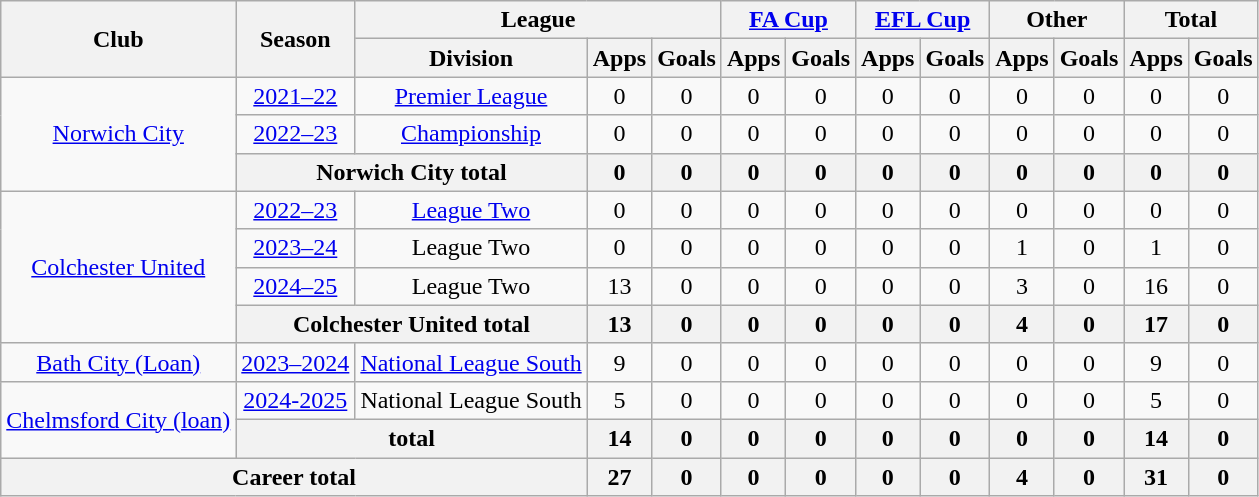<table class="wikitable" style="text-align: center">
<tr>
<th rowspan="2">Club</th>
<th rowspan="2">Season</th>
<th colspan="3">League</th>
<th colspan="2"><a href='#'>FA Cup</a></th>
<th colspan="2"><a href='#'>EFL Cup</a></th>
<th colspan="2">Other</th>
<th colspan="2">Total</th>
</tr>
<tr>
<th>Division</th>
<th>Apps</th>
<th>Goals</th>
<th>Apps</th>
<th>Goals</th>
<th>Apps</th>
<th>Goals</th>
<th>Apps</th>
<th>Goals</th>
<th>Apps</th>
<th>Goals</th>
</tr>
<tr>
<td rowspan="3"><a href='#'>Norwich City</a></td>
<td><a href='#'>2021–22</a></td>
<td><a href='#'>Premier League</a></td>
<td>0</td>
<td>0</td>
<td>0</td>
<td>0</td>
<td>0</td>
<td>0</td>
<td>0</td>
<td>0</td>
<td>0</td>
<td>0</td>
</tr>
<tr>
<td><a href='#'>2022–23</a></td>
<td><a href='#'>Championship</a></td>
<td>0</td>
<td>0</td>
<td>0</td>
<td>0</td>
<td>0</td>
<td>0</td>
<td>0</td>
<td>0</td>
<td>0</td>
<td>0</td>
</tr>
<tr>
<th colspan="2">Norwich City total</th>
<th>0</th>
<th>0</th>
<th>0</th>
<th>0</th>
<th>0</th>
<th>0</th>
<th>0</th>
<th>0</th>
<th>0</th>
<th>0</th>
</tr>
<tr>
<td rowspan="4"><a href='#'>Colchester United</a></td>
<td><a href='#'>2022–23</a></td>
<td><a href='#'>League Two</a></td>
<td>0</td>
<td>0</td>
<td>0</td>
<td>0</td>
<td>0</td>
<td>0</td>
<td>0</td>
<td>0</td>
<td>0</td>
<td>0</td>
</tr>
<tr>
<td><a href='#'>2023–24</a></td>
<td>League Two</td>
<td>0</td>
<td>0</td>
<td>0</td>
<td>0</td>
<td>0</td>
<td>0</td>
<td>1</td>
<td>0</td>
<td>1</td>
<td>0</td>
</tr>
<tr>
<td><a href='#'>2024–25</a></td>
<td>League Two</td>
<td>13</td>
<td>0</td>
<td>0</td>
<td>0</td>
<td>0</td>
<td>0</td>
<td>3</td>
<td>0</td>
<td>16</td>
<td>0</td>
</tr>
<tr>
<th colspan="2">Colchester United total</th>
<th>13</th>
<th>0</th>
<th>0</th>
<th>0</th>
<th>0</th>
<th>0</th>
<th>4</th>
<th>0</th>
<th>17</th>
<th>0</th>
</tr>
<tr>
<td><a href='#'>Bath City (Loan)</a></td>
<td><a href='#'>2023–2024</a></td>
<td><a href='#'>National League South</a></td>
<td>9</td>
<td>0</td>
<td>0</td>
<td>0</td>
<td>0</td>
<td>0</td>
<td>0</td>
<td>0</td>
<td>9</td>
<td>0</td>
</tr>
<tr>
<td rowspan="2"><a href='#'>Chelmsford City (loan)</a></td>
<td><a href='#'>2024-2025</a></td>
<td>National League South</td>
<td>5</td>
<td>0</td>
<td>0</td>
<td>0</td>
<td>0</td>
<td>0</td>
<td>0</td>
<td>0</td>
<td>5</td>
<td>0</td>
</tr>
<tr>
<th colspan="2">total</th>
<th>14</th>
<th>0</th>
<th>0</th>
<th>0</th>
<th>0</th>
<th>0</th>
<th>0</th>
<th>0</th>
<th>14</th>
<th>0</th>
</tr>
<tr>
<th colspan="3">Career total</th>
<th>27</th>
<th>0</th>
<th>0</th>
<th>0</th>
<th>0</th>
<th>0</th>
<th>4</th>
<th>0</th>
<th>31</th>
<th>0</th>
</tr>
</table>
